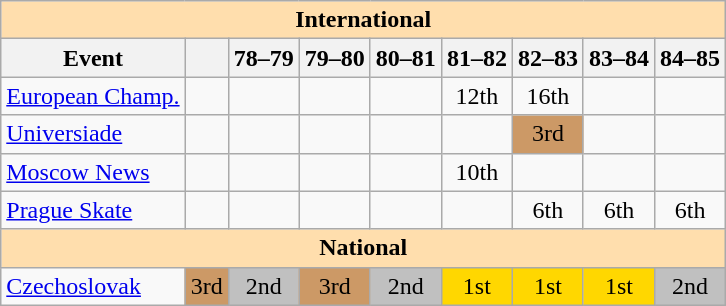<table class="wikitable" style="text-align:center">
<tr>
<th style="background-color: #ffdead; " colspan=9 align=center>International</th>
</tr>
<tr>
<th>Event</th>
<th></th>
<th>78–79</th>
<th>79–80</th>
<th>80–81</th>
<th>81–82</th>
<th>82–83</th>
<th>83–84</th>
<th>84–85</th>
</tr>
<tr>
<td align=left><a href='#'>European Champ.</a></td>
<td></td>
<td></td>
<td></td>
<td></td>
<td>12th</td>
<td>16th</td>
<td></td>
<td></td>
</tr>
<tr>
<td align=left><a href='#'>Universiade</a></td>
<td></td>
<td></td>
<td></td>
<td></td>
<td></td>
<td bgcolor=cc9966>3rd</td>
<td></td>
<td></td>
</tr>
<tr>
<td align=left><a href='#'>Moscow News</a></td>
<td></td>
<td></td>
<td></td>
<td></td>
<td>10th</td>
<td></td>
<td></td>
<td></td>
</tr>
<tr>
<td align=left><a href='#'>Prague Skate</a></td>
<td></td>
<td></td>
<td></td>
<td></td>
<td></td>
<td>6th</td>
<td>6th</td>
<td>6th</td>
</tr>
<tr>
<th style="background-color: #ffdead; " colspan=9 align=center>National</th>
</tr>
<tr>
<td align=left><a href='#'>Czechoslovak</a></td>
<td bgcolor=cc9966>3rd</td>
<td bgcolor=silver>2nd</td>
<td bgcolor=cc9966>3rd</td>
<td bgcolor=silver>2nd</td>
<td bgcolor=gold>1st</td>
<td bgcolor=gold>1st</td>
<td bgcolor=gold>1st</td>
<td bgcolor=silver>2nd</td>
</tr>
</table>
